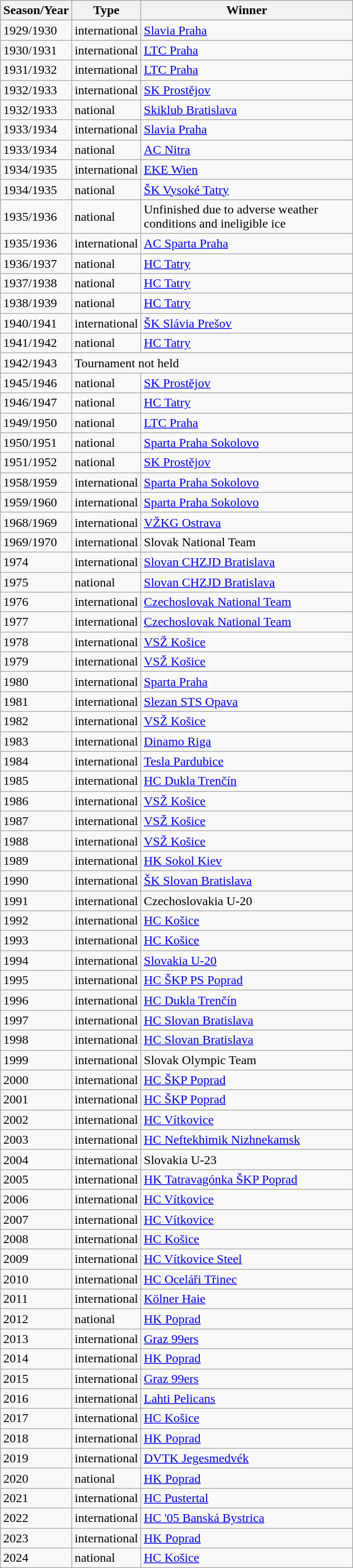<table class="wikitable sortable"  style="width: 450px;">
<tr bgcolor=#efefef>
<th>Season/Year</th>
<th>Type</th>
<th>Winner</th>
</tr>
<tr>
<td>1929/1930</td>
<td>international</td>
<td>   	<a href='#'>Slavia Praha</a></td>
</tr>
<tr>
<td>1930/1931</td>
<td>international</td>
<td>   	<a href='#'>LTC Praha</a></td>
</tr>
<tr>
<td>1931/1932</td>
<td>international</td>
<td>   	<a href='#'>LTC Praha</a></td>
</tr>
<tr>
<td>1932/1933</td>
<td>international</td>
<td>   	<a href='#'>SK Prostějov</a></td>
</tr>
<tr>
<td>1932/1933</td>
<td>national</td>
<td>   	<a href='#'>Skiklub Bratislava</a></td>
</tr>
<tr>
<td>1933/1934</td>
<td>international</td>
<td>   	<a href='#'>Slavia Praha</a></td>
</tr>
<tr>
<td>1933/1934</td>
<td>national</td>
<td>   	<a href='#'>AC Nitra</a></td>
</tr>
<tr>
<td>1934/1935</td>
<td>international</td>
<td>   	<a href='#'>EKE Wien</a></td>
</tr>
<tr>
<td>1934/1935</td>
<td>national</td>
<td>   	<a href='#'>ŠK Vysoké Tatry</a></td>
</tr>
<tr>
<td>1935/1936</td>
<td>national</td>
<td>Unfinished due to adverse weather conditions and ineligible ice</td>
</tr>
<tr>
<td>1935/1936</td>
<td>international</td>
<td>   	<a href='#'>AC Sparta Praha</a></td>
</tr>
<tr>
<td>1936/1937</td>
<td>national</td>
<td>   	<a href='#'>HC Tatry</a></td>
</tr>
<tr>
<td>1937/1938</td>
<td>national</td>
<td>   	<a href='#'>HC Tatry</a></td>
</tr>
<tr>
<td>1938/1939</td>
<td>national</td>
<td>   	<a href='#'>HC Tatry</a></td>
</tr>
<tr>
<td>1940/1941</td>
<td>international</td>
<td>   	<a href='#'>ŠK Slávia Prešov</a></td>
</tr>
<tr>
<td>1941/1942</td>
<td>national</td>
<td>   	<a href='#'>HC Tatry</a></td>
</tr>
<tr>
<td>1942/1943</td>
<td colspan=2>Tournament not held</td>
</tr>
<tr>
<td>1945/1946</td>
<td>national</td>
<td>   	<a href='#'>SK Prostějov</a></td>
</tr>
<tr>
<td>1946/1947</td>
<td>national</td>
<td>   	<a href='#'>HC Tatry</a></td>
</tr>
<tr>
<td>1949/1950</td>
<td>national</td>
<td>   	<a href='#'>LTC Praha</a></td>
</tr>
<tr>
<td>1950/1951</td>
<td>national</td>
<td>   	<a href='#'>Sparta Praha Sokolovo</a></td>
</tr>
<tr>
<td>1951/1952</td>
<td>national</td>
<td>   	<a href='#'>SK Prostějov</a></td>
</tr>
<tr>
<td>1958/1959</td>
<td>international</td>
<td>  	<a href='#'>Sparta Praha Sokolovo</a></td>
</tr>
<tr>
<td>1959/1960</td>
<td>international</td>
<td>  	<a href='#'>Sparta Praha Sokolovo</a></td>
</tr>
<tr>
<td>1968/1969</td>
<td>international</td>
<td>   	<a href='#'>VŽKG Ostrava</a></td>
</tr>
<tr>
<td>1969/1970</td>
<td>international</td>
<td>   	Slovak National Team</td>
</tr>
<tr>
<td>1974</td>
<td>international</td>
<td>   	<a href='#'>Slovan CHZJD Bratislava</a></td>
</tr>
<tr>
<td>1975</td>
<td>national</td>
<td>   	<a href='#'>Slovan CHZJD Bratislava</a></td>
</tr>
<tr>
<td>1976</td>
<td>international</td>
<td>   	<a href='#'>Czechoslovak National Team</a></td>
</tr>
<tr>
<td>1977</td>
<td>international</td>
<td>   	<a href='#'>Czechoslovak National Team</a></td>
</tr>
<tr>
<td>1978</td>
<td>international</td>
<td>   	<a href='#'>VSŽ Košice</a></td>
</tr>
<tr>
<td>1979</td>
<td>international</td>
<td>   	<a href='#'>VSŽ Košice</a></td>
</tr>
<tr>
<td>1980</td>
<td>international</td>
<td>   	<a href='#'>Sparta Praha</a></td>
</tr>
<tr>
<td>1981</td>
<td>international</td>
<td>   	<a href='#'>Slezan STS Opava</a></td>
</tr>
<tr>
<td>1982</td>
<td>international</td>
<td>   	<a href='#'>VSŽ Košice</a></td>
</tr>
<tr>
<td>1983</td>
<td>international</td>
<td>   	<a href='#'>Dinamo Riga</a></td>
</tr>
<tr>
<td>1984</td>
<td>international</td>
<td>   	<a href='#'>Tesla Pardubice</a></td>
</tr>
<tr>
<td>1985</td>
<td>international</td>
<td>   	<a href='#'>HC Dukla Trenčín</a></td>
</tr>
<tr>
<td>1986</td>
<td>international</td>
<td>   	<a href='#'>VSŽ Košice</a></td>
</tr>
<tr>
<td>1987</td>
<td>international</td>
<td>  	<a href='#'>VSŽ Košice</a></td>
</tr>
<tr>
<td>1988</td>
<td>international</td>
<td>   	<a href='#'>VSŽ Košice</a></td>
</tr>
<tr>
<td>1989</td>
<td>international</td>
<td>    	<a href='#'>HK Sokol Kiev</a></td>
</tr>
<tr>
<td>1990</td>
<td>international</td>
<td>  	<a href='#'>ŠK Slovan Bratislava</a></td>
</tr>
<tr>
<td>1991</td>
<td>international</td>
<td>   	Czechoslovakia U-20</td>
</tr>
<tr>
<td>1992</td>
<td>international</td>
<td>   	<a href='#'>HC Košice</a></td>
</tr>
<tr>
<td>1993</td>
<td>international</td>
<td>   	<a href='#'>HC Košice</a></td>
</tr>
<tr>
<td>1994</td>
<td>international</td>
<td>   	<a href='#'>Slovakia U-20</a></td>
</tr>
<tr>
<td>1995</td>
<td>international</td>
<td>   	<a href='#'>HC ŠKP PS Poprad</a></td>
</tr>
<tr>
<td>1996</td>
<td>international</td>
<td>   	<a href='#'>HC Dukla Trenčín</a></td>
</tr>
<tr>
<td>1997</td>
<td>international</td>
<td>   	<a href='#'>HC Slovan Bratislava</a></td>
</tr>
<tr>
<td>1998</td>
<td>international</td>
<td>  	<a href='#'>HC Slovan Bratislava</a></td>
</tr>
<tr>
<td>1999</td>
<td>international</td>
<td>   	Slovak Olympic Team</td>
</tr>
<tr>
<td>2000</td>
<td>international</td>
<td>   	<a href='#'>HC ŠKP Poprad</a></td>
</tr>
<tr>
<td>2001</td>
<td>international</td>
<td>  	<a href='#'>HC ŠKP Poprad</a></td>
</tr>
<tr>
<td>2002</td>
<td>international</td>
<td>   	<a href='#'>HC Vítkovice</a></td>
</tr>
<tr>
<td>2003</td>
<td>international</td>
<td>   	<a href='#'>HC Neftekhimik Nizhnekamsk</a></td>
</tr>
<tr>
<td>2004</td>
<td>international</td>
<td>   	Slovakia U-23</td>
</tr>
<tr>
<td>2005</td>
<td>international</td>
<td>   	<a href='#'>HK Tatravagónka ŠKP Poprad</a></td>
</tr>
<tr>
<td>2006</td>
<td>international</td>
<td>   	<a href='#'>HC Vítkovice</a></td>
</tr>
<tr>
<td>2007</td>
<td>international</td>
<td>   	<a href='#'>HC Vítkovice</a></td>
</tr>
<tr>
<td>2008</td>
<td>international</td>
<td>   	<a href='#'>HC Košice</a></td>
</tr>
<tr>
<td>2009</td>
<td>international</td>
<td>   	<a href='#'>HC Vítkovice Steel</a></td>
</tr>
<tr>
<td>2010</td>
<td>international</td>
<td>   	<a href='#'>HC Oceláři Třinec</a></td>
</tr>
<tr>
<td>2011</td>
<td>international</td>
<td>   	<a href='#'>Kölner Haie</a></td>
</tr>
<tr>
<td>2012</td>
<td>national</td>
<td>   	<a href='#'>HK Poprad</a></td>
</tr>
<tr>
<td>2013</td>
<td>international</td>
<td>        <a href='#'>Graz 99ers</a></td>
</tr>
<tr>
<td>2014</td>
<td>international</td>
<td>        <a href='#'>HK Poprad</a></td>
</tr>
<tr>
<td>2015</td>
<td>international</td>
<td>   	<a href='#'>Graz 99ers</a></td>
</tr>
<tr>
<td>2016</td>
<td>international</td>
<td>   	<a href='#'>Lahti Pelicans</a></td>
</tr>
<tr>
<td>2017</td>
<td>international</td>
<td>   	<a href='#'>HC Košice</a></td>
</tr>
<tr>
<td>2018</td>
<td>international</td>
<td>        <a href='#'>HK Poprad</a></td>
</tr>
<tr>
<td>2019</td>
<td>international</td>
<td>        <a href='#'>DVTK Jegesmedvék</a></td>
</tr>
<tr>
<td>2020</td>
<td>national</td>
<td>        <a href='#'>HK Poprad</a></td>
</tr>
<tr>
<td>2021</td>
<td>international</td>
<td>        <a href='#'>HC Pustertal</a></td>
</tr>
<tr>
<td>2022</td>
<td>international</td>
<td>        <a href='#'>HC '05 Banská Bystrica</a></td>
</tr>
<tr>
<td>2023</td>
<td>international</td>
<td>        <a href='#'>HK Poprad</a></td>
</tr>
<tr>
<td>2024</td>
<td>national</td>
<td>        <a href='#'>HC Košice</a></td>
</tr>
</table>
